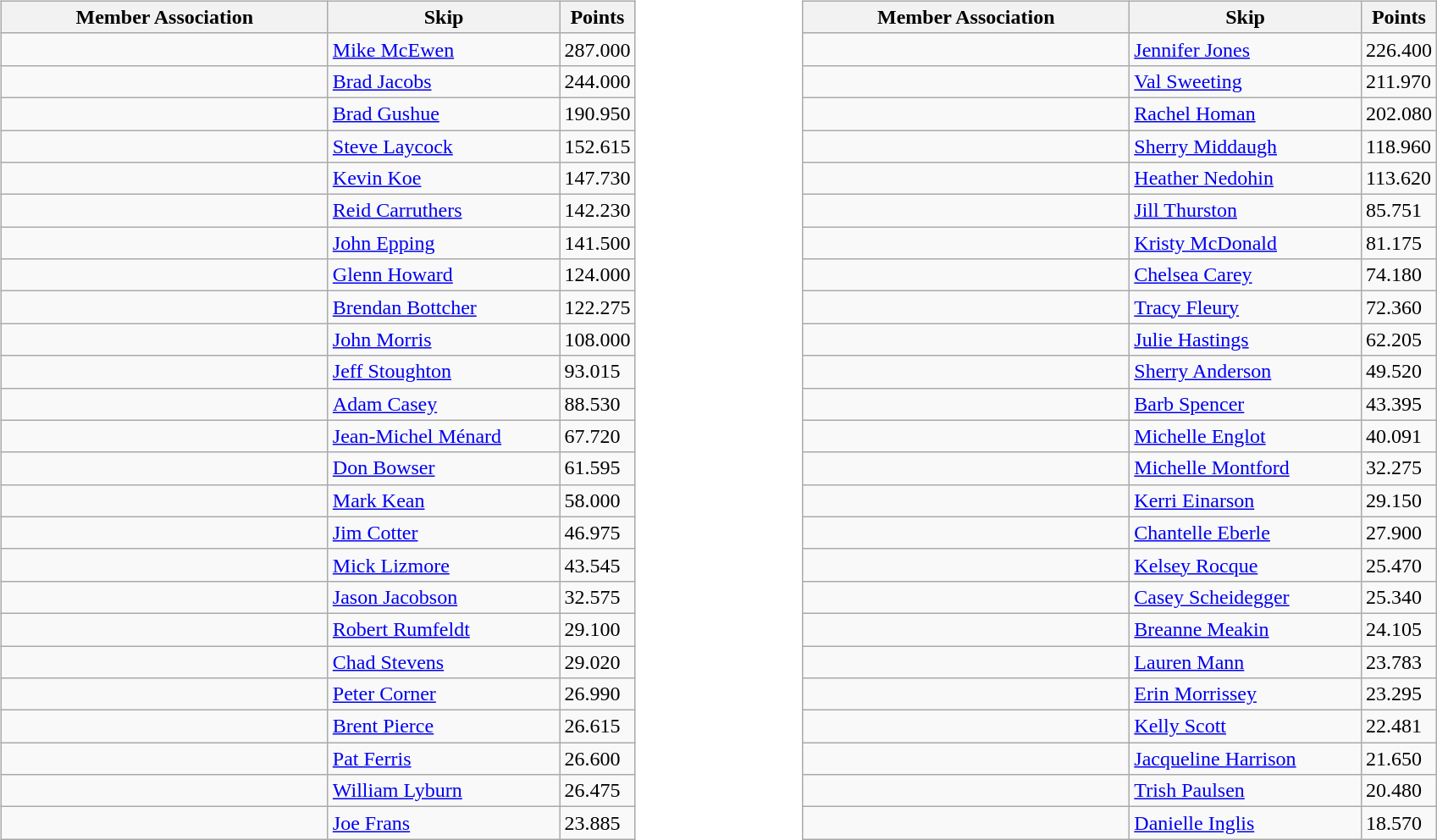<table>
<tr>
<td width=20% valign="top"><br><table class=wikitable>
<tr>
<th width=250>Member Association</th>
<th width=175>Skip</th>
<th width=50>Points</th>
</tr>
<tr>
<td></td>
<td><a href='#'>Mike McEwen</a></td>
<td>287.000</td>
</tr>
<tr>
<td></td>
<td><a href='#'>Brad Jacobs</a></td>
<td>244.000</td>
</tr>
<tr>
<td></td>
<td><a href='#'>Brad Gushue</a></td>
<td>190.950</td>
</tr>
<tr>
<td></td>
<td><a href='#'>Steve Laycock</a></td>
<td>152.615</td>
</tr>
<tr>
<td></td>
<td><a href='#'>Kevin Koe</a></td>
<td>147.730</td>
</tr>
<tr>
<td></td>
<td><a href='#'>Reid Carruthers</a></td>
<td>142.230</td>
</tr>
<tr>
<td></td>
<td><a href='#'>John Epping</a></td>
<td>141.500</td>
</tr>
<tr>
<td></td>
<td><a href='#'>Glenn Howard</a></td>
<td>124.000</td>
</tr>
<tr>
<td></td>
<td><a href='#'>Brendan Bottcher</a></td>
<td>122.275</td>
</tr>
<tr>
<td></td>
<td><a href='#'>John Morris</a></td>
<td>108.000</td>
</tr>
<tr>
<td></td>
<td><a href='#'>Jeff Stoughton</a></td>
<td>93.015</td>
</tr>
<tr>
<td></td>
<td><a href='#'>Adam Casey</a></td>
<td>88.530</td>
</tr>
<tr>
<td></td>
<td><a href='#'>Jean-Michel Ménard</a></td>
<td>67.720</td>
</tr>
<tr>
<td></td>
<td><a href='#'>Don Bowser</a></td>
<td>61.595</td>
</tr>
<tr>
<td></td>
<td><a href='#'>Mark Kean</a></td>
<td>58.000</td>
</tr>
<tr>
<td></td>
<td><a href='#'>Jim Cotter</a></td>
<td>46.975</td>
</tr>
<tr>
<td></td>
<td><a href='#'>Mick Lizmore</a></td>
<td>43.545</td>
</tr>
<tr>
<td></td>
<td><a href='#'>Jason Jacobson</a></td>
<td>32.575</td>
</tr>
<tr>
<td></td>
<td><a href='#'>Robert Rumfeldt</a></td>
<td>29.100</td>
</tr>
<tr>
<td></td>
<td><a href='#'>Chad Stevens</a></td>
<td>29.020</td>
</tr>
<tr>
<td></td>
<td><a href='#'>Peter Corner</a></td>
<td>26.990</td>
</tr>
<tr>
<td></td>
<td><a href='#'>Brent Pierce</a></td>
<td>26.615</td>
</tr>
<tr>
<td></td>
<td><a href='#'>Pat Ferris</a></td>
<td>26.600</td>
</tr>
<tr>
<td></td>
<td><a href='#'>William Lyburn</a></td>
<td>26.475</td>
</tr>
<tr>
<td></td>
<td><a href='#'>Joe Frans</a></td>
<td>23.885</td>
</tr>
</table>
</td>
<td width=20% valign="top"><br><table class=wikitable>
<tr>
<th width=250>Member Association</th>
<th width=175>Skip</th>
<th width=50>Points</th>
</tr>
<tr>
<td></td>
<td><a href='#'>Jennifer Jones</a></td>
<td>226.400</td>
</tr>
<tr>
<td></td>
<td><a href='#'>Val Sweeting</a></td>
<td>211.970</td>
</tr>
<tr>
<td></td>
<td><a href='#'>Rachel Homan</a></td>
<td>202.080</td>
</tr>
<tr>
<td></td>
<td><a href='#'>Sherry Middaugh</a></td>
<td>118.960</td>
</tr>
<tr>
<td></td>
<td><a href='#'>Heather Nedohin</a></td>
<td>113.620</td>
</tr>
<tr>
<td></td>
<td><a href='#'>Jill Thurston</a></td>
<td>85.751</td>
</tr>
<tr>
<td></td>
<td><a href='#'>Kristy McDonald</a></td>
<td>81.175</td>
</tr>
<tr>
<td></td>
<td><a href='#'>Chelsea Carey</a></td>
<td>74.180</td>
</tr>
<tr>
<td></td>
<td><a href='#'>Tracy Fleury</a></td>
<td>72.360</td>
</tr>
<tr>
<td></td>
<td><a href='#'>Julie Hastings</a></td>
<td>62.205</td>
</tr>
<tr>
<td></td>
<td><a href='#'>Sherry Anderson</a></td>
<td>49.520</td>
</tr>
<tr>
<td></td>
<td><a href='#'>Barb Spencer</a></td>
<td>43.395</td>
</tr>
<tr>
<td></td>
<td><a href='#'>Michelle Englot</a></td>
<td>40.091</td>
</tr>
<tr>
<td></td>
<td><a href='#'>Michelle Montford</a></td>
<td>32.275</td>
</tr>
<tr>
<td></td>
<td><a href='#'>Kerri Einarson</a></td>
<td>29.150</td>
</tr>
<tr>
<td></td>
<td><a href='#'>Chantelle Eberle</a></td>
<td>27.900</td>
</tr>
<tr>
<td></td>
<td><a href='#'>Kelsey Rocque</a></td>
<td>25.470</td>
</tr>
<tr>
<td></td>
<td><a href='#'>Casey Scheidegger</a></td>
<td>25.340</td>
</tr>
<tr>
<td></td>
<td><a href='#'>Breanne Meakin</a></td>
<td>24.105</td>
</tr>
<tr>
<td></td>
<td><a href='#'>Lauren Mann</a></td>
<td>23.783</td>
</tr>
<tr>
<td></td>
<td><a href='#'>Erin Morrissey</a></td>
<td>23.295</td>
</tr>
<tr>
<td></td>
<td><a href='#'>Kelly Scott</a></td>
<td>22.481</td>
</tr>
<tr>
<td></td>
<td><a href='#'>Jacqueline Harrison</a></td>
<td>21.650</td>
</tr>
<tr>
<td></td>
<td><a href='#'>Trish Paulsen</a></td>
<td>20.480</td>
</tr>
<tr>
<td></td>
<td><a href='#'>Danielle Inglis</a></td>
<td>18.570</td>
</tr>
</table>
</td>
</tr>
</table>
